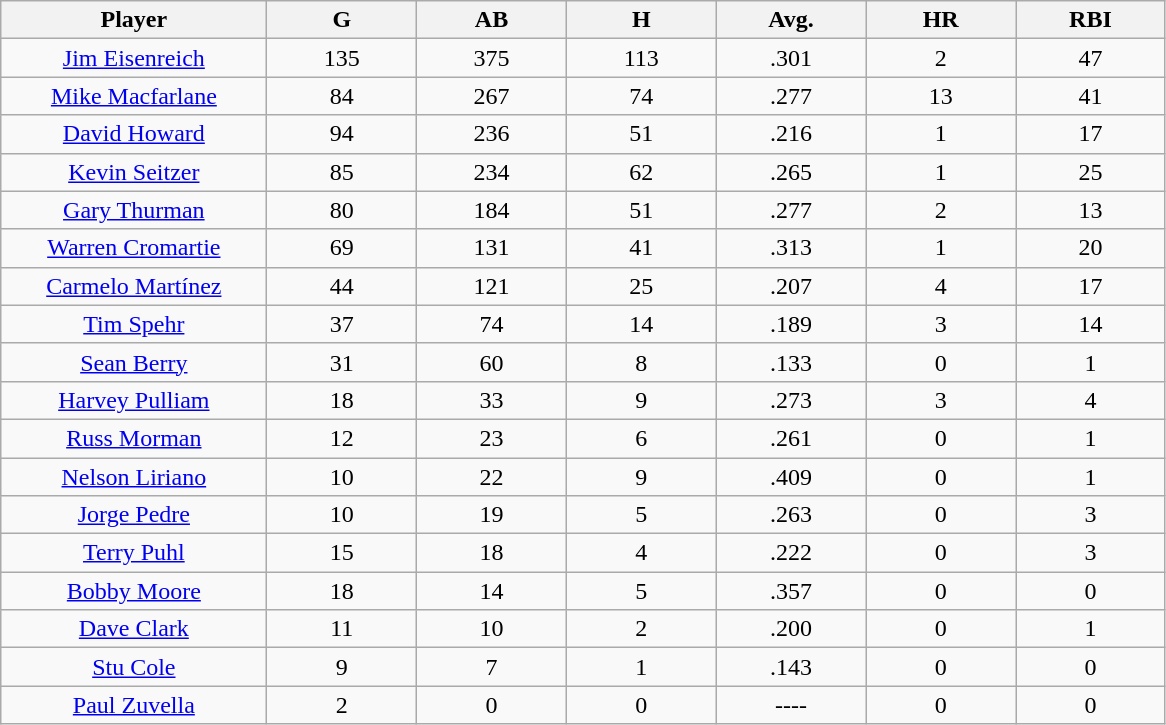<table class="wikitable sortable">
<tr>
<th bgcolor="#DDDDFF" width="16%">Player</th>
<th bgcolor="#DDDDFF" width="9%">G</th>
<th bgcolor="#DDDDFF" width="9%">AB</th>
<th bgcolor="#DDDDFF" width="9%">H</th>
<th bgcolor="#DDDDFF" width="9%">Avg.</th>
<th bgcolor="#DDDDFF" width="9%">HR</th>
<th bgcolor="#DDDDFF" width="9%">RBI</th>
</tr>
<tr align="center">
<td><a href='#'>Jim Eisenreich</a></td>
<td>135</td>
<td>375</td>
<td>113</td>
<td>.301</td>
<td>2</td>
<td>47</td>
</tr>
<tr align="center">
<td><a href='#'>Mike Macfarlane</a></td>
<td>84</td>
<td>267</td>
<td>74</td>
<td>.277</td>
<td>13</td>
<td>41</td>
</tr>
<tr align="center">
<td><a href='#'>David Howard</a></td>
<td>94</td>
<td>236</td>
<td>51</td>
<td>.216</td>
<td>1</td>
<td>17</td>
</tr>
<tr align="center">
<td><a href='#'>Kevin Seitzer</a></td>
<td>85</td>
<td>234</td>
<td>62</td>
<td>.265</td>
<td>1</td>
<td>25</td>
</tr>
<tr align="center">
<td><a href='#'>Gary Thurman</a></td>
<td>80</td>
<td>184</td>
<td>51</td>
<td>.277</td>
<td>2</td>
<td>13</td>
</tr>
<tr align=center>
<td><a href='#'>Warren Cromartie</a></td>
<td>69</td>
<td>131</td>
<td>41</td>
<td>.313</td>
<td>1</td>
<td>20</td>
</tr>
<tr align="center">
<td><a href='#'>Carmelo Martínez</a></td>
<td>44</td>
<td>121</td>
<td>25</td>
<td>.207</td>
<td>4</td>
<td>17</td>
</tr>
<tr align="center">
<td><a href='#'>Tim Spehr</a></td>
<td>37</td>
<td>74</td>
<td>14</td>
<td>.189</td>
<td>3</td>
<td>14</td>
</tr>
<tr align="center">
<td><a href='#'>Sean Berry</a></td>
<td>31</td>
<td>60</td>
<td>8</td>
<td>.133</td>
<td>0</td>
<td>1</td>
</tr>
<tr align="center">
<td><a href='#'>Harvey Pulliam</a></td>
<td>18</td>
<td>33</td>
<td>9</td>
<td>.273</td>
<td>3</td>
<td>4</td>
</tr>
<tr align="center">
<td><a href='#'>Russ Morman</a></td>
<td>12</td>
<td>23</td>
<td>6</td>
<td>.261</td>
<td>0</td>
<td>1</td>
</tr>
<tr align="center">
<td><a href='#'>Nelson Liriano</a></td>
<td>10</td>
<td>22</td>
<td>9</td>
<td>.409</td>
<td>0</td>
<td>1</td>
</tr>
<tr align="center">
<td><a href='#'>Jorge Pedre</a></td>
<td>10</td>
<td>19</td>
<td>5</td>
<td>.263</td>
<td>0</td>
<td>3</td>
</tr>
<tr align="center">
<td><a href='#'>Terry Puhl</a></td>
<td>15</td>
<td>18</td>
<td>4</td>
<td>.222</td>
<td>0</td>
<td>3</td>
</tr>
<tr align="center">
<td><a href='#'>Bobby Moore</a></td>
<td>18</td>
<td>14</td>
<td>5</td>
<td>.357</td>
<td>0</td>
<td>0</td>
</tr>
<tr align="center">
<td><a href='#'>Dave Clark</a></td>
<td>11</td>
<td>10</td>
<td>2</td>
<td>.200</td>
<td>0</td>
<td>1</td>
</tr>
<tr align="center">
<td><a href='#'>Stu Cole</a></td>
<td>9</td>
<td>7</td>
<td>1</td>
<td>.143</td>
<td>0</td>
<td>0</td>
</tr>
<tr align="center">
<td><a href='#'>Paul Zuvella</a></td>
<td>2</td>
<td>0</td>
<td>0</td>
<td>----</td>
<td>0</td>
<td>0</td>
</tr>
</table>
